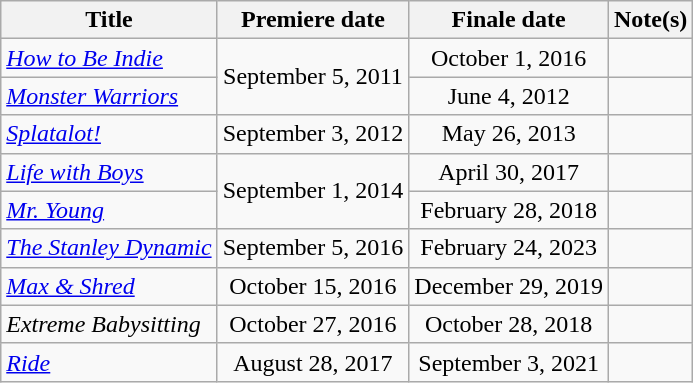<table class="wikitable sortable" style="text-align:center;">
<tr>
<th>Title</th>
<th>Premiere date</th>
<th>Finale date</th>
<th>Note(s)</th>
</tr>
<tr>
<td scope="row" style="text-align:left;"><em><a href='#'>How to Be Indie</a></em></td>
<td rowspan=2>September 5, 2011</td>
<td>October 1, 2016</td>
<td></td>
</tr>
<tr>
<td scope="row" style="text-align:left;"><em><a href='#'>Monster Warriors</a></em></td>
<td>June 4, 2012</td>
<td></td>
</tr>
<tr>
<td scope="row" style="text-align:left;"><em><a href='#'>Splatalot!</a></em></td>
<td>September 3, 2012</td>
<td>May 26, 2013</td>
<td></td>
</tr>
<tr>
<td scope="row" style="text-align:left;"><em><a href='#'>Life with Boys</a></em></td>
<td rowspan="2">September 1, 2014</td>
<td>April 30, 2017</td>
<td></td>
</tr>
<tr>
<td scope="row" style="text-align:left;"><em><a href='#'>Mr. Young</a></em></td>
<td>February 28, 2018</td>
<td></td>
</tr>
<tr>
<td scope="row" style="text-align:left;"><em><a href='#'>The Stanley Dynamic</a></em></td>
<td>September 5, 2016</td>
<td>February 24, 2023</td>
<td></td>
</tr>
<tr>
<td scope="row" style="text-align:left;"><em><a href='#'>Max & Shred</a></em></td>
<td>October 15, 2016</td>
<td>December 29, 2019</td>
<td></td>
</tr>
<tr>
<td scope="row" style="text-align:left;"><em>Extreme Babysitting</em></td>
<td>October 27, 2016</td>
<td>October 28, 2018</td>
<td></td>
</tr>
<tr>
<td scope="row" style="text-align:left;"><em><a href='#'>Ride</a></em></td>
<td>August 28, 2017</td>
<td>September 3, 2021</td>
<td></td>
</tr>
</table>
